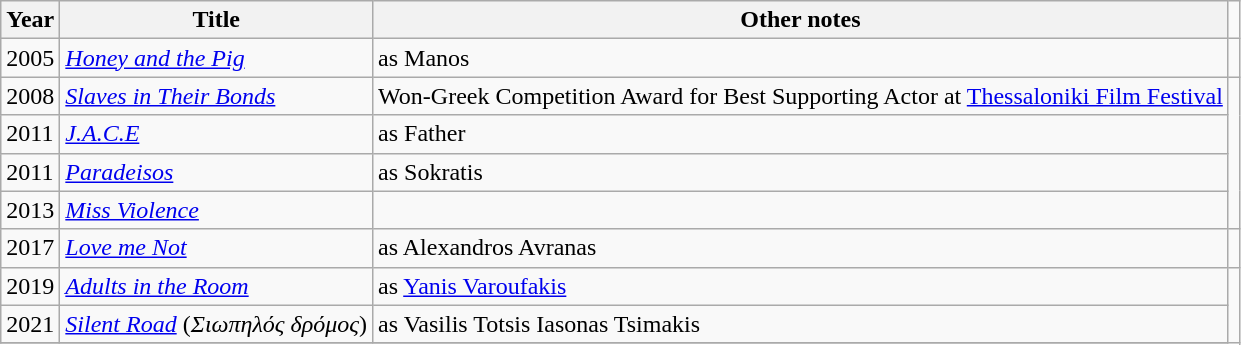<table class="wikitable sortable">
<tr>
<th>Year</th>
<th>Title</th>
<th class="unsortable">Other notes</th>
</tr>
<tr>
<td>2005</td>
<td><em><a href='#'>Honey and the Pig</a></em></td>
<td>as Manos</td>
<td></td>
</tr>
<tr>
<td>2008</td>
<td><em><a href='#'>Slaves in Their Bonds</a></em></td>
<td>Won-Greek Competition Award for Best Supporting Actor at <a href='#'>Thessaloniki Film Festival</a></td>
</tr>
<tr>
<td>2011</td>
<td><em><a href='#'>J.A.C.E</a></em></td>
<td>as Father</td>
</tr>
<tr>
<td>2011</td>
<td><em><a href='#'>Paradeisos</a></em></td>
<td>as Sokratis</td>
</tr>
<tr>
<td>2013</td>
<td><em><a href='#'>Miss Violence</a></em></td>
<td></td>
</tr>
<tr>
<td>2017</td>
<td><em><a href='#'>Love me Not</a></em></td>
<td>as Alexandros Avranas</td>
<td></td>
</tr>
<tr>
<td>2019</td>
<td><em><a href='#'>Adults in the Room</a></em></td>
<td>as <a href='#'>Yanis Varoufakis</a></td>
</tr>
<tr>
<td>2021</td>
<td><em><a href='#'>Silent Road</a></em> (<em>Σιωπηλός δρόμος</em>)</td>
<td>as Vasilis Totsis  Iasonas Tsimakis</td>
</tr>
<tr>
</tr>
</table>
